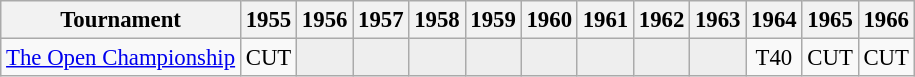<table class="wikitable" style="font-size:95%;text-align:center;">
<tr>
<th>Tournament</th>
<th>1955</th>
<th>1956</th>
<th>1957</th>
<th>1958</th>
<th>1959</th>
<th>1960</th>
<th>1961</th>
<th>1962</th>
<th>1963</th>
<th>1964</th>
<th>1965</th>
<th>1966</th>
</tr>
<tr>
<td><a href='#'>The Open Championship</a></td>
<td>CUT</td>
<td style="background:#eeeeee;"></td>
<td style="background:#eeeeee;"></td>
<td style="background:#eeeeee;"></td>
<td style="background:#eeeeee;"></td>
<td style="background:#eeeeee;"></td>
<td style="background:#eeeeee;"></td>
<td style="background:#eeeeee;"></td>
<td style="background:#eeeeee;"></td>
<td>T40</td>
<td>CUT</td>
<td>CUT</td>
</tr>
</table>
